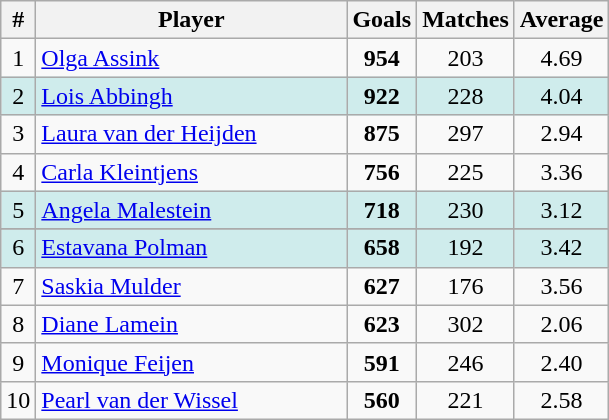<table class="wikitable sortable" style="text-align:center">
<tr>
<th>#</th>
<th width=200px>Player</th>
<th>Goals</th>
<th>Matches</th>
<th>Average</th>
</tr>
<tr>
<td>1</td>
<td align="left"><a href='#'>Olga Assink</a></td>
<td><strong>954</strong></td>
<td>203</td>
<td>4.69</td>
</tr>
<tr style="background:#CFECEC">
<td>2</td>
<td align="left"><a href='#'>Lois Abbingh</a></td>
<td><strong>922</strong></td>
<td>228</td>
<td>4.04</td>
</tr>
<tr>
<td>3</td>
<td align="left"><a href='#'>Laura van der Heijden</a></td>
<td><strong>875</strong></td>
<td>297</td>
<td>2.94</td>
</tr>
<tr>
<td>4</td>
<td align="left"><a href='#'>Carla Kleintjens</a></td>
<td><strong>756</strong></td>
<td>225</td>
<td>3.36</td>
</tr>
<tr style="background:#CFECEC">
<td>5</td>
<td align="left"><a href='#'>Angela Malestein</a></td>
<td><strong>718</strong></td>
<td>230</td>
<td>3.12</td>
</tr>
<tr>
</tr>
<tr style="background:#CFECEC">
<td>6</td>
<td align="left"><a href='#'>Estavana Polman</a></td>
<td><strong>658</strong></td>
<td>192</td>
<td>3.42</td>
</tr>
<tr>
<td>7</td>
<td align="left"><a href='#'>Saskia Mulder</a></td>
<td><strong>627</strong></td>
<td>176</td>
<td>3.56</td>
</tr>
<tr>
<td>8</td>
<td align="left"><a href='#'>Diane Lamein</a></td>
<td><strong>623</strong></td>
<td>302</td>
<td>2.06</td>
</tr>
<tr>
<td>9</td>
<td align="left"><a href='#'>Monique Feijen</a></td>
<td><strong>591</strong></td>
<td>246</td>
<td>2.40</td>
</tr>
<tr>
<td>10</td>
<td align="left"><a href='#'>Pearl van der Wissel</a></td>
<td><strong>560</strong></td>
<td>221</td>
<td>2.58</td>
</tr>
</table>
